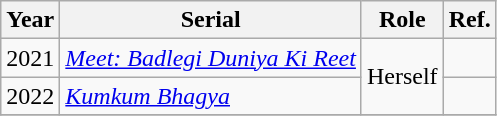<table class="wikitable sortable">
<tr>
<th>Year</th>
<th>Serial</th>
<th>Role</th>
<th>Ref.</th>
</tr>
<tr>
<td>2021</td>
<td><em><a href='#'>Meet: Badlegi Duniya Ki Reet</a></em></td>
<td rowspan="2">Herself</td>
<td></td>
</tr>
<tr>
<td>2022</td>
<td><em><a href='#'>Kumkum Bhagya</a></em></td>
<td></td>
</tr>
<tr>
</tr>
</table>
